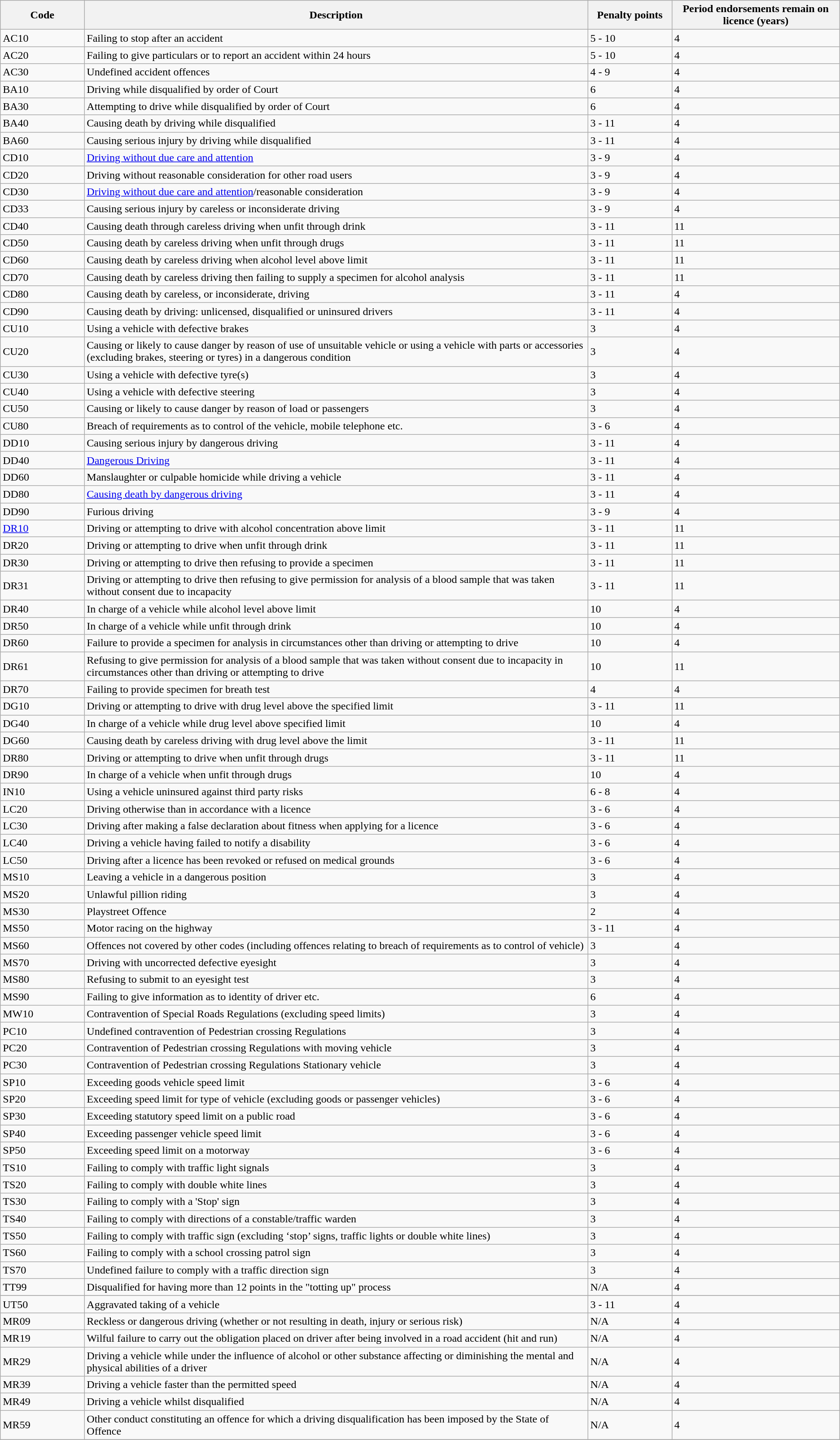<table class="wikitable sortable">
<tr>
<th width=10%>Code</th>
<th width=60%>Description</th>
<th width=10%>Penalty points</th>
<th width=20%>Period endorsements remain on licence (years)</th>
</tr>
<tr>
<td>AC10</td>
<td>Failing to stop after an accident</td>
<td data-sort-value="10">5 - 10</td>
<td>4</td>
</tr>
<tr>
<td>AC20</td>
<td>Failing to give particulars or to report an accident within 24 hours</td>
<td data-sort-value="10">5 - 10</td>
<td>4</td>
</tr>
<tr>
<td>AC30</td>
<td>Undefined accident offences</td>
<td data-sort-value="9">4 - 9</td>
<td>4</td>
</tr>
<tr>
<td>BA10</td>
<td>Driving while disqualified by order of Court</td>
<td>6</td>
<td>4</td>
</tr>
<tr>
<td>BA30</td>
<td>Attempting to drive while disqualified by order of Court</td>
<td>6</td>
<td>4</td>
</tr>
<tr>
<td>BA40</td>
<td>Causing death by driving while disqualified</td>
<td data-sort-value="11">3 - 11</td>
<td>4</td>
</tr>
<tr>
<td>BA60</td>
<td>Causing serious injury by driving while disqualified</td>
<td data-sort-value="11">3 - 11</td>
<td>4</td>
</tr>
<tr>
<td>CD10</td>
<td><a href='#'>Driving without due care and attention</a></td>
<td data-sort-value="9">3 - 9</td>
<td>4</td>
</tr>
<tr>
<td>CD20</td>
<td>Driving without reasonable consideration for other road users</td>
<td data-sort-value="9">3 - 9</td>
<td>4</td>
</tr>
<tr>
<td>CD30</td>
<td><a href='#'>Driving without due care and attention</a>/reasonable consideration</td>
<td data-sort-value="9">3 - 9</td>
<td>4</td>
</tr>
<tr>
<td>CD33</td>
<td>Causing serious injury by careless or inconsiderate driving</td>
<td data-sort-value="9">3 - 9</td>
<td>4</td>
</tr>
<tr>
<td>CD40</td>
<td>Causing death through careless driving when unfit through drink</td>
<td data-sort-value="11">3 - 11</td>
<td>11</td>
</tr>
<tr>
<td>CD50</td>
<td>Causing death by careless driving when unfit through drugs</td>
<td data-sort-value="11">3 - 11</td>
<td>11</td>
</tr>
<tr>
<td>CD60</td>
<td>Causing death by careless driving when alcohol level above limit</td>
<td data-sort-value="11">3 - 11</td>
<td>11</td>
</tr>
<tr>
<td>CD70</td>
<td>Causing death by careless driving then failing to supply a specimen for alcohol analysis</td>
<td data-sort-value="11">3 - 11</td>
<td>11</td>
</tr>
<tr>
<td>CD80</td>
<td>Causing death by careless, or inconsiderate, driving</td>
<td data-sort-value="11">3 - 11</td>
<td>4</td>
</tr>
<tr>
<td>CD90</td>
<td>Causing death by driving: unlicensed, disqualified or uninsured drivers</td>
<td data-sort-value="11">3 - 11</td>
<td>4</td>
</tr>
<tr>
<td>CU10</td>
<td>Using a vehicle with defective brakes</td>
<td>3</td>
<td>4</td>
</tr>
<tr>
<td>CU20</td>
<td>Causing or likely to cause danger by reason of use of unsuitable vehicle or using a vehicle with parts or accessories (excluding brakes, steering or tyres) in a dangerous condition</td>
<td>3</td>
<td>4</td>
</tr>
<tr>
<td>CU30</td>
<td>Using a vehicle with defective tyre(s)</td>
<td>3</td>
<td>4</td>
</tr>
<tr>
<td>CU40</td>
<td>Using a vehicle with defective steering</td>
<td>3</td>
<td>4</td>
</tr>
<tr>
<td>CU50</td>
<td>Causing or likely to cause danger by reason of load or passengers</td>
<td>3</td>
<td>4</td>
</tr>
<tr>
<td>CU80</td>
<td>Breach of requirements as to control of the vehicle, mobile telephone etc.</td>
<td data-sort-value="6">3 - 6</td>
<td>4</td>
</tr>
<tr>
<td>DD10</td>
<td>Causing serious injury by dangerous driving</td>
<td data-sort-value="11">3 - 11</td>
<td>4</td>
</tr>
<tr>
<td>DD40</td>
<td><a href='#'>Dangerous Driving</a></td>
<td data-sort-value="11">3 - 11</td>
<td>4</td>
</tr>
<tr>
<td>DD60</td>
<td>Manslaughter or culpable homicide while driving a vehicle</td>
<td data-sort-value="11">3 - 11</td>
<td>4</td>
</tr>
<tr>
<td>DD80</td>
<td><a href='#'>Causing death by dangerous driving</a></td>
<td data-sort-value="11">3 - 11</td>
<td>4</td>
</tr>
<tr>
<td>DD90</td>
<td>Furious driving</td>
<td data-sort-value="9">3 - 9</td>
<td>4</td>
</tr>
<tr>
<td><a href='#'>DR10</a></td>
<td>Driving or attempting to drive with alcohol concentration above limit</td>
<td data-sort-value="11">3 - 11</td>
<td>11</td>
</tr>
<tr>
<td>DR20</td>
<td>Driving or attempting to drive when unfit through drink</td>
<td data-sort-value="11">3 - 11</td>
<td>11</td>
</tr>
<tr>
<td>DR30</td>
<td>Driving or attempting to drive then refusing to provide a specimen</td>
<td data-sort-value="11">3 - 11</td>
<td>11</td>
</tr>
<tr>
<td>DR31</td>
<td>Driving or attempting to drive then refusing to give permission for analysis of a blood sample that was taken without consent due to incapacity</td>
<td data-sort-value="11">3 - 11</td>
<td>11</td>
</tr>
<tr>
<td>DR40</td>
<td>In charge of a vehicle while alcohol level above limit</td>
<td>10</td>
<td>4</td>
</tr>
<tr>
<td>DR50</td>
<td>In charge of a vehicle while unfit through drink</td>
<td>10</td>
<td>4</td>
</tr>
<tr>
<td>DR60</td>
<td>Failure to provide a specimen for analysis in circumstances other than driving or attempting to drive</td>
<td>10</td>
<td>4</td>
</tr>
<tr>
<td>DR61</td>
<td>Refusing to give permission for analysis of a blood sample that was taken without consent due to incapacity in circumstances other than driving or attempting to drive</td>
<td>10</td>
<td>11</td>
</tr>
<tr>
<td>DR70</td>
<td>Failing to provide specimen for breath test</td>
<td>4</td>
<td>4</td>
</tr>
<tr>
<td>DG10</td>
<td>Driving or attempting to drive with drug level above the specified limit</td>
<td data-sort-value="11">3 - 11</td>
<td>11</td>
</tr>
<tr>
<td>DG40</td>
<td>In charge of a vehicle while drug level above specified limit</td>
<td>10</td>
<td>4</td>
</tr>
<tr>
<td>DG60</td>
<td>Causing death by careless driving with drug level above the limit</td>
<td data-sort-value="11">3 - 11</td>
<td>11</td>
</tr>
<tr>
<td>DR80</td>
<td>Driving or attempting to drive when unfit through drugs</td>
<td data-sort-value="11">3 - 11</td>
<td>11</td>
</tr>
<tr>
<td>DR90</td>
<td>In charge of a vehicle when unfit through drugs</td>
<td>10</td>
<td>4</td>
</tr>
<tr>
<td>IN10</td>
<td>Using a vehicle uninsured against third party risks</td>
<td data-sort-value="8">6 - 8</td>
<td>4</td>
</tr>
<tr>
<td>LC20</td>
<td>Driving otherwise than in accordance with a licence</td>
<td data-sort-value="6">3 - 6</td>
<td>4</td>
</tr>
<tr>
<td>LC30</td>
<td>Driving after making a false declaration about fitness when applying for a licence</td>
<td data-sort-value="6">3 - 6</td>
<td>4</td>
</tr>
<tr>
<td>LC40</td>
<td>Driving a vehicle having failed to notify a disability</td>
<td data-sort-value="6">3 - 6</td>
<td>4</td>
</tr>
<tr>
<td>LC50</td>
<td>Driving after a licence has been revoked or refused on medical grounds</td>
<td data-sort-value="6">3 - 6</td>
<td>4</td>
</tr>
<tr>
<td>MS10</td>
<td>Leaving a vehicle in a dangerous position</td>
<td>3</td>
<td>4</td>
</tr>
<tr>
<td>MS20</td>
<td>Unlawful pillion riding</td>
<td>3</td>
<td>4</td>
</tr>
<tr>
<td>MS30</td>
<td>Playstreet Offence</td>
<td>2</td>
<td>4</td>
</tr>
<tr>
<td>MS50</td>
<td>Motor racing on the highway</td>
<td data-sort-value="11">3 - 11</td>
<td>4</td>
</tr>
<tr>
<td>MS60</td>
<td>Offences not covered by other codes (including offences relating to breach of requirements as to control of vehicle)</td>
<td>3</td>
<td>4</td>
</tr>
<tr>
<td>MS70</td>
<td>Driving with uncorrected defective eyesight</td>
<td>3</td>
<td>4</td>
</tr>
<tr>
<td>MS80</td>
<td>Refusing to submit to an eyesight test</td>
<td>3</td>
<td>4</td>
</tr>
<tr>
<td>MS90</td>
<td>Failing to give information as to identity of driver etc.</td>
<td>6</td>
<td>4</td>
</tr>
<tr>
<td>MW10</td>
<td>Contravention of Special Roads Regulations (excluding speed limits)</td>
<td>3</td>
<td>4</td>
</tr>
<tr>
<td>PC10</td>
<td>Undefined contravention of Pedestrian crossing Regulations</td>
<td>3</td>
<td>4</td>
</tr>
<tr>
<td>PC20</td>
<td>Contravention of Pedestrian crossing Regulations with moving vehicle</td>
<td>3</td>
<td>4</td>
</tr>
<tr>
<td>PC30</td>
<td>Contravention of Pedestrian crossing Regulations Stationary vehicle</td>
<td>3</td>
<td>4</td>
</tr>
<tr>
<td>SP10</td>
<td>Exceeding goods vehicle speed limit</td>
<td data-sort-value="6">3 - 6</td>
<td>4</td>
</tr>
<tr>
<td>SP20</td>
<td>Exceeding speed limit for type of vehicle (excluding goods or passenger vehicles)</td>
<td data-sort-value="6">3 - 6</td>
<td>4</td>
</tr>
<tr>
<td>SP30</td>
<td>Exceeding statutory speed limit on a public road</td>
<td data-sort-value="6">3 - 6</td>
<td>4</td>
</tr>
<tr>
<td>SP40</td>
<td>Exceeding passenger vehicle speed limit</td>
<td data-sort-value="6">3 - 6</td>
<td>4</td>
</tr>
<tr>
<td>SP50</td>
<td>Exceeding speed limit on a motorway</td>
<td data-sort-value="6">3 - 6</td>
<td>4</td>
</tr>
<tr>
<td>TS10</td>
<td>Failing to comply with traffic light signals</td>
<td>3</td>
<td>4</td>
</tr>
<tr>
<td>TS20</td>
<td>Failing to comply with double white lines</td>
<td>3</td>
<td>4</td>
</tr>
<tr>
<td>TS30</td>
<td>Failing to comply with a 'Stop' sign</td>
<td>3</td>
<td>4</td>
</tr>
<tr>
<td>TS40</td>
<td>Failing to comply with directions of a constable/traffic warden</td>
<td>3</td>
<td>4</td>
</tr>
<tr>
<td>TS50</td>
<td>Failing to comply with traffic sign (excluding ‘stop’ signs, traffic lights or double white lines)</td>
<td>3</td>
<td>4</td>
</tr>
<tr>
<td>TS60</td>
<td>Failing to comply with a school crossing patrol sign</td>
<td>3</td>
<td>4</td>
</tr>
<tr>
<td>TS70</td>
<td>Undefined failure to comply with a traffic direction sign</td>
<td>3</td>
<td>4</td>
</tr>
<tr>
<td>TT99</td>
<td>Disqualified for having more than 12 points in the "totting up" process</td>
<td>N/A</td>
<td>4 </td>
</tr>
<tr>
</tr>
<tr>
<td>UT50</td>
<td>Aggravated taking of a vehicle</td>
<td data-sort-value="11">3 - 11</td>
<td>4</td>
</tr>
<tr>
<td>MR09</td>
<td>Reckless or dangerous driving (whether or not resulting in death, injury or serious risk)</td>
<td>N/A</td>
<td>4</td>
</tr>
<tr>
<td>MR19</td>
<td>Wilful failure to carry out the obligation placed on driver after being involved in a road accident (hit and run)</td>
<td>N/A</td>
<td>4</td>
</tr>
<tr>
<td>MR29</td>
<td>Driving a vehicle while under the influence of alcohol or other substance affecting or diminishing the mental and physical abilities of a driver</td>
<td>N/A</td>
<td>4</td>
</tr>
<tr>
<td>MR39</td>
<td>Driving a vehicle faster than the permitted speed</td>
<td>N/A</td>
<td>4</td>
</tr>
<tr>
<td>MR49</td>
<td>Driving a vehicle whilst disqualified</td>
<td>N/A</td>
<td>4</td>
</tr>
<tr>
<td>MR59</td>
<td>Other conduct constituting an offence for which a driving disqualification has been imposed by the State of Offence</td>
<td>N/A</td>
<td>4</td>
</tr>
<tr>
</tr>
</table>
